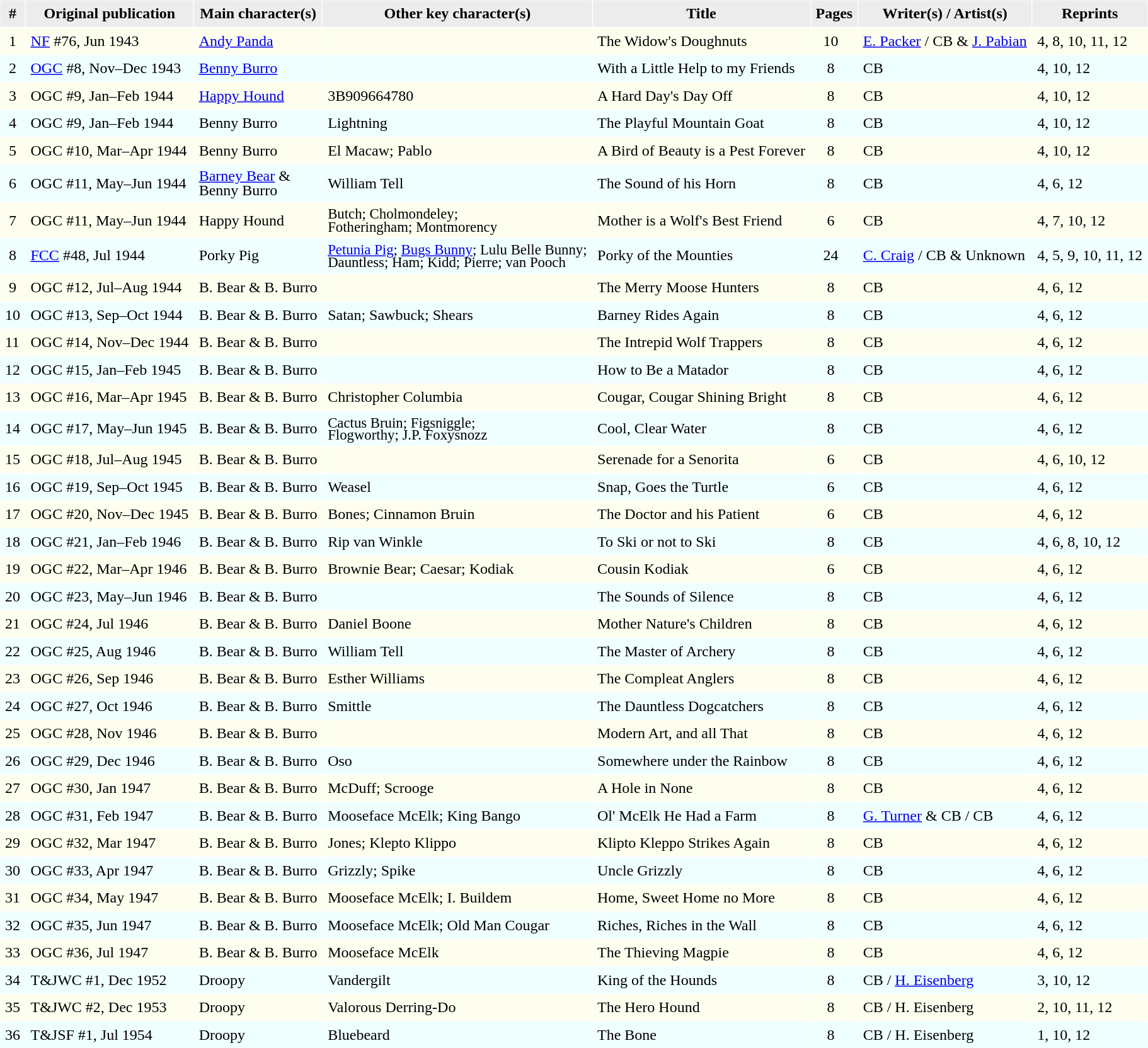<table class="wikitable: style="background:lightgray;" cellspacing=1px cellpadding="5">
<tr style="background:#ECECEC">
<th>#</th>
<th>Original publication</th>
<th>Main character(s)</th>
<th>Other key character(s)</th>
<th>Title</th>
<th>Pages</th>
<th>Writer(s) / Artist(s)</th>
<th>Reprints</th>
</tr>
<tr style="background:#FEFEEF;">
<td> 1</td>
<td><a href='#'>NF</a> #76, Jun 1943</td>
<td><a href='#'>Andy Panda</a></td>
<td></td>
<td>The Widow's Doughnuts</td>
<td>  10</td>
<td><a href='#'>E. Packer</a> / CB & <a href='#'>J. Pabian</a></td>
<td>4, 8, 10, 11, 12</td>
</tr>
<tr style="background:#EFFEFE;">
<td> 2</td>
<td><a href='#'>OGC</a> #8, Nov–Dec 1943</td>
<td><a href='#'>Benny Burro</a></td>
<td></td>
<td>With a Little Help to my Friends</td>
<td>   8</td>
<td>CB</td>
<td>4, 10, 12</td>
</tr>
<tr style="background:#FEFEEF;">
<td> 3</td>
<td>OGC #9, Jan–Feb 1944</td>
<td><a href='#'>Happy Hound</a></td>
<td>3B909664780</td>
<td>A Hard Day's Day Off</td>
<td>   8</td>
<td>CB</td>
<td>4, 10, 12</td>
</tr>
<tr style="background:#EFFEFE;">
<td> 4</td>
<td>OGC #9, Jan–Feb 1944</td>
<td>Benny Burro</td>
<td>Lightning</td>
<td>The Playful Mountain Goat</td>
<td>   8</td>
<td>CB</td>
<td>4, 10, 12</td>
</tr>
<tr style="background:#FEFEEF;">
<td> 5</td>
<td>OGC #10, Mar–Apr 1944</td>
<td>Benny Burro</td>
<td>El Macaw; Pablo</td>
<td>A Bird of Beauty is a Pest Forever</td>
<td>   8</td>
<td>CB</td>
<td>4, 10, 12</td>
</tr>
<tr style="background:#EFFEFE;">
<td> 6</td>
<td>OGC #11, May–Jun 1944</td>
<td style="line-height:11pt"><a href='#'>Barney Bear</a> &<br>Benny Burro</td>
<td>William Tell</td>
<td>The Sound of his Horn</td>
<td>   8</td>
<td>CB</td>
<td>4, 6, 12</td>
</tr>
<tr style="background:#FEFEEF;">
<td> 7</td>
<td>OGC #11, May–Jun 1944</td>
<td>Happy Hound</td>
<td style="line-height:10pt; font-size:95%;">Butch; Cholmondeley;<br>Fotheringham; Montmorency</td>
<td>Mother is a Wolf's Best Friend</td>
<td>   6</td>
<td>CB</td>
<td>4, 7, 10, 12</td>
</tr>
<tr style="background:#EFFEFE;">
<td> 8</td>
<td><a href='#'>FCC</a> #48, Jul 1944</td>
<td>Porky Pig</td>
<td style="line-height:10pt; font-size:95%;"><a href='#'>Petunia Pig</a>; <a href='#'>Bugs Bunny</a>; Lulu Belle Bunny;<br>Dauntless; Ham; Kidd; Pierre; van Pooch</td>
<td>Porky of the Mounties</td>
<td>  24</td>
<td><a href='#'>C. Craig</a> / CB & Unknown</td>
<td>4, 5, 9, 10, 11, 12</td>
</tr>
<tr style="background:#FEFEEF;">
<td> 9</td>
<td>OGC #12, Jul–Aug 1944</td>
<td>B. Bear & B. Burro</td>
<td></td>
<td>The Merry Moose Hunters</td>
<td>   8</td>
<td>CB</td>
<td>4, 6, 12</td>
</tr>
<tr style="background:#EFFEFE;">
<td>10</td>
<td>OGC #13, Sep–Oct 1944</td>
<td>B. Bear & B. Burro</td>
<td>Satan; Sawbuck; Shears</td>
<td>Barney Rides Again</td>
<td>   8</td>
<td>CB</td>
<td>4, 6, 12</td>
</tr>
<tr style="background:#FEFEEF;">
<td>11</td>
<td>OGC #14, Nov–Dec 1944</td>
<td>B. Bear & B. Burro</td>
<td></td>
<td>The Intrepid Wolf Trappers</td>
<td>   8</td>
<td>CB</td>
<td>4, 6, 12</td>
</tr>
<tr style="background:#EFFEFE;">
<td>12</td>
<td>OGC #15, Jan–Feb 1945</td>
<td>B. Bear & B. Burro</td>
<td></td>
<td>How to Be a Matador</td>
<td>   8</td>
<td>CB</td>
<td>4, 6, 12</td>
</tr>
<tr style="background:#FEFEEF;">
<td>13</td>
<td>OGC #16, Mar–Apr 1945</td>
<td>B. Bear & B. Burro</td>
<td>Christopher Columbia</td>
<td>Cougar, Cougar Shining Bright</td>
<td>   8</td>
<td>CB</td>
<td>4, 6, 12</td>
</tr>
<tr style="background:#EFFEFE;">
<td>14</td>
<td>OGC #17, May–Jun 1945</td>
<td>B. Bear & B. Burro</td>
<td style="line-height:10pt; font-size:95%;">Cactus Bruin; Figsniggle;<br>Flogworthy; J.P. Foxysnozz</td>
<td>Cool, Clear Water</td>
<td>   8</td>
<td>CB</td>
<td>4, 6, 12</td>
</tr>
<tr style="background:#FEFEEF;">
<td>15</td>
<td>OGC #18, Jul–Aug 1945</td>
<td>B. Bear & B. Burro</td>
<td></td>
<td>Serenade for a Senorita</td>
<td>   6</td>
<td>CB</td>
<td>4, 6, 10, 12</td>
</tr>
<tr style="background:#EFFEFE;">
<td>16</td>
<td>OGC #19, Sep–Oct 1945</td>
<td>B. Bear & B. Burro</td>
<td>Weasel</td>
<td>Snap, Goes the Turtle</td>
<td>   6</td>
<td>CB</td>
<td>4, 6, 12</td>
</tr>
<tr style="background:#FEFEEF;">
<td>17</td>
<td>OGC #20, Nov–Dec 1945</td>
<td>B. Bear & B. Burro</td>
<td>Bones; Cinnamon Bruin</td>
<td>The Doctor and his Patient</td>
<td>   6</td>
<td>CB</td>
<td>4, 6, 12</td>
</tr>
<tr style="background:#EFFEFE;">
<td>18</td>
<td>OGC #21, Jan–Feb 1946</td>
<td>B. Bear & B. Burro</td>
<td>Rip van Winkle</td>
<td>To Ski or not to Ski</td>
<td>   8</td>
<td>CB</td>
<td>4, 6, 8, 10, 12</td>
</tr>
<tr style="background:#FEFEEF;">
<td>19</td>
<td>OGC #22, Mar–Apr 1946</td>
<td>B. Bear & B. Burro</td>
<td>Brownie Bear; Caesar; Kodiak</td>
<td>Cousin Kodiak</td>
<td>   6</td>
<td>CB</td>
<td>4, 6, 12</td>
</tr>
<tr style="background:#EFFEFE;">
<td>20</td>
<td>OGC #23, May–Jun 1946</td>
<td>B. Bear & B. Burro</td>
<td></td>
<td>The Sounds of Silence</td>
<td>   8</td>
<td>CB</td>
<td>4, 6, 12</td>
</tr>
<tr style="background:#FEFEEF;">
<td>21</td>
<td>OGC #24, Jul 1946</td>
<td>B. Bear & B. Burro</td>
<td>Daniel Boone</td>
<td>Mother Nature's Children</td>
<td>   8</td>
<td>CB</td>
<td>4, 6, 12</td>
</tr>
<tr style="background:#EFFEFE;">
<td>22</td>
<td>OGC #25, Aug 1946</td>
<td>B. Bear & B. Burro</td>
<td>William Tell</td>
<td>The Master of Archery</td>
<td>   8</td>
<td>CB</td>
<td>4, 6, 12</td>
</tr>
<tr style="background:#FEFEEF;">
<td>23</td>
<td>OGC #26, Sep 1946</td>
<td>B. Bear & B. Burro</td>
<td>Esther Williams</td>
<td>The Compleat Anglers</td>
<td>   8</td>
<td>CB</td>
<td>4, 6, 12</td>
</tr>
<tr style="background:#EFFEFE;">
<td>24</td>
<td>OGC #27, Oct 1946</td>
<td>B. Bear & B. Burro</td>
<td>Smittle</td>
<td>The Dauntless Dogcatchers</td>
<td>   8</td>
<td>CB</td>
<td>4, 6, 12</td>
</tr>
<tr style="background:#FEFEEF;">
<td>25</td>
<td>OGC #28, Nov 1946</td>
<td>B. Bear & B. Burro</td>
<td></td>
<td>Modern Art, and all That</td>
<td>   8</td>
<td>CB</td>
<td>4, 6, 12</td>
</tr>
<tr style="background:#EFFEFE;">
<td>26</td>
<td>OGC #29, Dec 1946</td>
<td>B. Bear & B. Burro</td>
<td>Oso</td>
<td>Somewhere under the Rainbow</td>
<td>   8</td>
<td>CB</td>
<td>4, 6, 12</td>
</tr>
<tr style="background:#FEFEEF;">
<td>27</td>
<td>OGC #30, Jan 1947</td>
<td>B. Bear & B. Burro</td>
<td>McDuff; Scrooge</td>
<td>A Hole in None</td>
<td>   8</td>
<td>CB</td>
<td>4, 6, 12</td>
</tr>
<tr style="background:#EFFEFE;">
<td>28</td>
<td>OGC #31, Feb 1947</td>
<td>B. Bear & B. Burro</td>
<td>Mooseface McElk; King Bango</td>
<td>Ol' McElk He Had a Farm</td>
<td>   8</td>
<td><a href='#'>G. Turner</a> & CB / CB</td>
<td>4, 6, 12</td>
</tr>
<tr style="background:#FEFEEF;">
<td>29</td>
<td>OGC #32, Mar 1947</td>
<td>B. Bear & B. Burro</td>
<td>Jones; Klepto Klippo</td>
<td>Klipto Kleppo Strikes Again</td>
<td>   8</td>
<td>CB</td>
<td>4, 6, 12</td>
</tr>
<tr style="background:#EFFEFE;">
<td>30</td>
<td>OGC #33, Apr 1947</td>
<td>B. Bear & B. Burro</td>
<td>Grizzly; Spike</td>
<td>Uncle Grizzly</td>
<td>   8</td>
<td>CB</td>
<td>4, 6, 12</td>
</tr>
<tr style="background:#FEFEEF;">
<td>31</td>
<td>OGC #34, May 1947</td>
<td>B. Bear & B. Burro</td>
<td>Mooseface McElk; I. Buildem</td>
<td>Home, Sweet Home no More</td>
<td>   8</td>
<td>CB</td>
<td>4, 6, 12</td>
</tr>
<tr style="background:#EFFEFE;">
<td>32</td>
<td>OGC #35, Jun 1947</td>
<td>B. Bear & B. Burro</td>
<td>Mooseface McElk; Old Man Cougar</td>
<td>Riches, Riches in the Wall</td>
<td>   8</td>
<td>CB</td>
<td>4, 6, 12</td>
</tr>
<tr style="background:#FEFEEF;">
<td>33</td>
<td>OGC #36, Jul 1947</td>
<td>B. Bear & B. Burro</td>
<td>Mooseface McElk</td>
<td>The Thieving Magpie</td>
<td>   8</td>
<td>CB</td>
<td>4, 6, 12</td>
</tr>
<tr style="background:#EFFEFE;">
<td>34</td>
<td>T&JWC #1, Dec 1952</td>
<td>Droopy</td>
<td>Vandergilt</td>
<td>King of the Hounds</td>
<td>   8</td>
<td>CB / <a href='#'>H. Eisenberg</a></td>
<td>3, 10, 12</td>
</tr>
<tr style="background:#FEFEEF;">
<td>35</td>
<td>T&JWC #2, Dec 1953</td>
<td>Droopy</td>
<td>Valorous Derring-Do</td>
<td>The Hero Hound</td>
<td>   8</td>
<td>CB / H. Eisenberg</td>
<td>2, 10, 11, 12</td>
</tr>
<tr style="background:#EFFEFE;">
<td>36</td>
<td>T&JSF #1, Jul 1954</td>
<td>Droopy</td>
<td>Bluebeard</td>
<td>The Bone</td>
<td>   8</td>
<td>CB / H. Eisenberg</td>
<td>1, 10, 12</td>
</tr>
</table>
